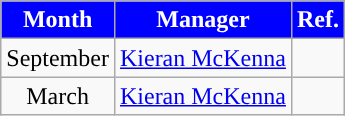<table class="wikitable" style="text-align:center">
<tr>
<th style="background:blue; color:white; width=0%">Month</th>
<th style="background:blue; color:white; width=0%">Manager</th>
<th style="background:blue; color:white; width=0%">Ref.</th>
</tr>
<tr>
<td>September</td>
<td> <a href='#'>Kieran McKenna</a></td>
<td></td>
</tr>
<tr>
<td>March</td>
<td> <a href='#'>Kieran McKenna</a></td>
<td></td>
</tr>
</table>
